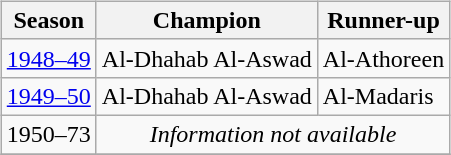<table>
<tr>
<td valign="top"><br><table class="wikitable">
<tr>
<th>Season</th>
<th>Champion</th>
<th>Runner-up</th>
</tr>
<tr>
<td><a href='#'>1948–49</a></td>
<td>Al-Dhahab Al-Aswad</td>
<td>Al-Athoreen</td>
</tr>
<tr>
<td><a href='#'>1949–50</a></td>
<td>Al-Dhahab Al-Aswad</td>
<td>Al-Madaris</td>
</tr>
<tr>
<td style="text-align:center;">1950–73</td>
<td colspan=2 style="text-align:center;"><em>Information not available</em></td>
</tr>
<tr>
</tr>
</table>
</td>
</tr>
</table>
